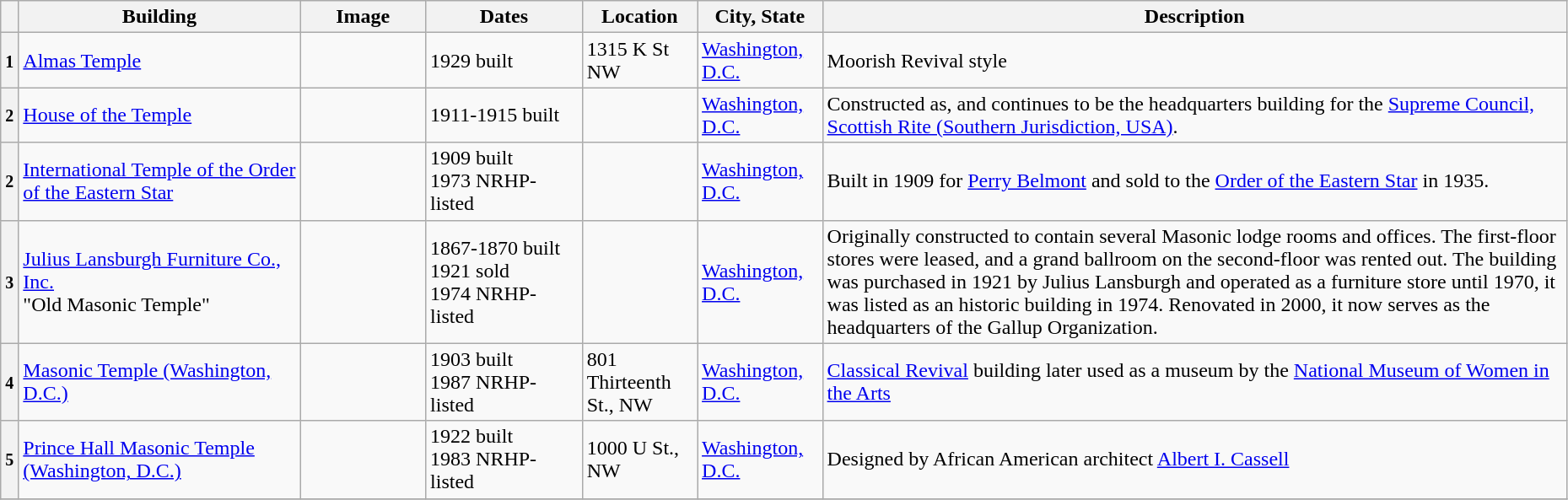<table class="wikitable sortable" style="width:98%">
<tr>
<th></th>
<th width = 18%><strong>Building</strong></th>
<th width = 8% class="unsortable"><strong>Image</strong></th>
<th width = 10%><strong>Dates</strong></th>
<th><strong>Location</strong></th>
<th width = 8%><strong>City, State</strong></th>
<th class="unsortable"><strong>Description</strong></th>
</tr>
<tr ->
<th><small>1</small></th>
<td><a href='#'>Almas Temple</a></td>
<td></td>
<td>1929 built</td>
<td>1315 K St NW<br><small></small></td>
<td><a href='#'>Washington, D.C.</a></td>
<td>Moorish Revival style</td>
</tr>
<tr ->
<th><small>2</small></th>
<td><a href='#'>House of the Temple</a></td>
<td></td>
<td>1911-1915 built</td>
<td><br><small></small></td>
<td><a href='#'>Washington, D.C.</a></td>
<td>Constructed as, and continues to be the headquarters building for the <a href='#'>Supreme Council, Scottish Rite (Southern Jurisdiction, USA)</a>.</td>
</tr>
<tr ->
<th><small>2</small></th>
<td><a href='#'>International Temple of the Order of the Eastern Star</a></td>
<td></td>
<td>1909 built<br>1973 NRHP-listed</td>
<td><br><small></small></td>
<td><a href='#'>Washington, D.C.</a></td>
<td>Built in 1909 for <a href='#'>Perry Belmont</a> and sold to the <a href='#'>Order of the Eastern Star</a> in 1935.</td>
</tr>
<tr ->
<th><small>3</small></th>
<td><a href='#'>Julius Lansburgh Furniture Co., Inc.</a> <br>"Old Masonic Temple"</td>
<td></td>
<td>1867-1870 built <br>1921 sold <br>1974 NRHP-listed</td>
<td><br><small></small></td>
<td><a href='#'>Washington, D.C.</a></td>
<td>Originally constructed to contain several Masonic lodge rooms and offices. The first-floor stores were leased, and a grand ballroom on the second-floor was rented out.  The building was purchased in 1921 by Julius Lansburgh and operated as a furniture store until 1970, it was listed as an historic building in 1974. Renovated in 2000, it now serves as the headquarters of the Gallup Organization.</td>
</tr>
<tr ->
<th><small>4</small></th>
<td><a href='#'>Masonic Temple (Washington, D.C.)</a></td>
<td></td>
<td>1903 built<br>1987 NRHP-listed</td>
<td>801 Thirteenth St., NW<br><small></small></td>
<td><a href='#'>Washington, D.C.</a></td>
<td><a href='#'>Classical Revival</a> building later used as a museum by the <a href='#'>National Museum of Women in the Arts</a></td>
</tr>
<tr ->
<th><small>5</small></th>
<td><a href='#'>Prince Hall Masonic Temple (Washington, D.C.)</a></td>
<td></td>
<td>1922 built<br>1983 NRHP-listed</td>
<td>1000 U St., NW<br><small></small></td>
<td><a href='#'>Washington, D.C.</a></td>
<td>Designed by African American architect <a href='#'>Albert I. Cassell</a></td>
</tr>
<tr ->
</tr>
</table>
